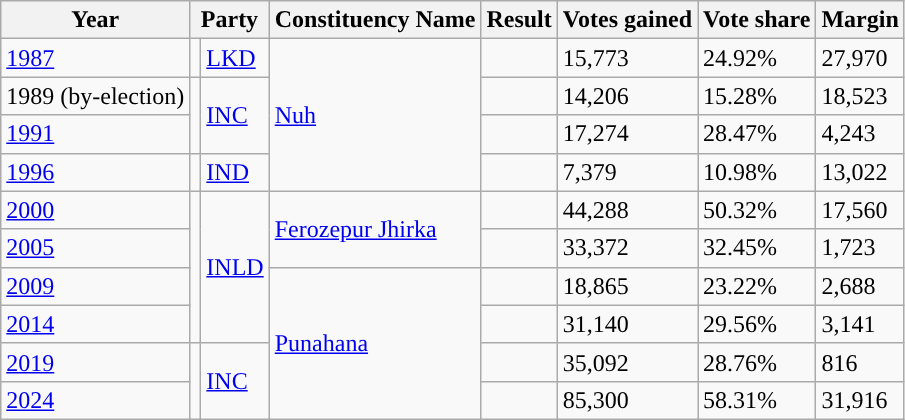<table class="wikitable">
<tr>
<th>Year</th>
<th colspan="2">Party</th>
<th>Constituency Name</th>
<th>Result</th>
<th>Votes gained</th>
<th>Vote share</th>
<th>Margin</th>
</tr>
<tr>
<td><a href='#'>1987</a></td>
<td></td>
<td><a href='#'>LKD</a></td>
<td rowspan="4" Nuh><a href='#'>Nuh</a></td>
<td></td>
<td>15,773</td>
<td>24.92%</td>
<td>27,970</td>
</tr>
<tr>
<td>1989 (by-election)</td>
<td rowspan="2"></td>
<td rowspan="2"><a href='#'>INC</a></td>
<td></td>
<td>14,206</td>
<td>15.28%</td>
<td>18,523</td>
</tr>
<tr>
<td><a href='#'>1991</a></td>
<td></td>
<td>17,274</td>
<td>28.47%</td>
<td>4,243</td>
</tr>
<tr>
<td><a href='#'>1996</a></td>
<td></td>
<td><a href='#'>IND</a></td>
<td></td>
<td>7,379</td>
<td>10.98%</td>
<td>13,022</td>
</tr>
<tr>
<td><a href='#'>2000</a></td>
<td rowspan="4"></td>
<td rowspan="4"><a href='#'>INLD</a></td>
<td rowspan="2" Ferozepur Jhirka><a href='#'>Ferozepur Jhirka</a></td>
<td></td>
<td>44,288</td>
<td>50.32%</td>
<td>17,560</td>
</tr>
<tr>
<td><a href='#'>2005</a></td>
<td></td>
<td>33,372</td>
<td>32.45%</td>
<td>1,723</td>
</tr>
<tr>
<td><a href='#'>2009</a></td>
<td rowspan="4" Punahana><a href='#'>Punahana</a></td>
<td></td>
<td>18,865</td>
<td>23.22%</td>
<td>2,688</td>
</tr>
<tr>
<td><a href='#'>2014</a></td>
<td></td>
<td>31,140</td>
<td>29.56%</td>
<td>3,141</td>
</tr>
<tr>
<td><a href='#'>2019</a></td>
<td rowspan="2"></td>
<td rowspan="2"><a href='#'>INC</a></td>
<td></td>
<td>35,092</td>
<td>28.76%</td>
<td>816</td>
</tr>
<tr>
<td><a href='#'>2024</a></td>
<td></td>
<td>85,300</td>
<td>58.31%</td>
<td>31,916</td>
</tr>
</table>
